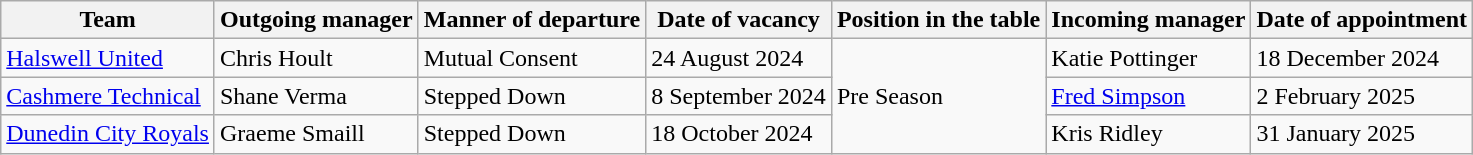<table class="wikitable">
<tr>
<th>Team</th>
<th>Outgoing manager</th>
<th>Manner of departure</th>
<th>Date of vacancy</th>
<th>Position in the table</th>
<th>Incoming manager</th>
<th>Date of appointment</th>
</tr>
<tr>
<td><a href='#'>Halswell United</a></td>
<td>Chris Hoult</td>
<td>Mutual Consent</td>
<td>24 August 2024</td>
<td rowspan=10>Pre Season</td>
<td>Katie Pottinger</td>
<td>18 December 2024</td>
</tr>
<tr>
<td><a href='#'>Cashmere Technical</a></td>
<td>Shane Verma</td>
<td>Stepped Down</td>
<td>8 September 2024</td>
<td> <a href='#'>Fred Simpson</a></td>
<td>2 February 2025</td>
</tr>
<tr>
<td><a href='#'>Dunedin City Royals</a></td>
<td> Graeme Smaill</td>
<td>Stepped Down</td>
<td>18 October 2024</td>
<td> Kris Ridley</td>
<td>31 January 2025</td>
</tr>
</table>
